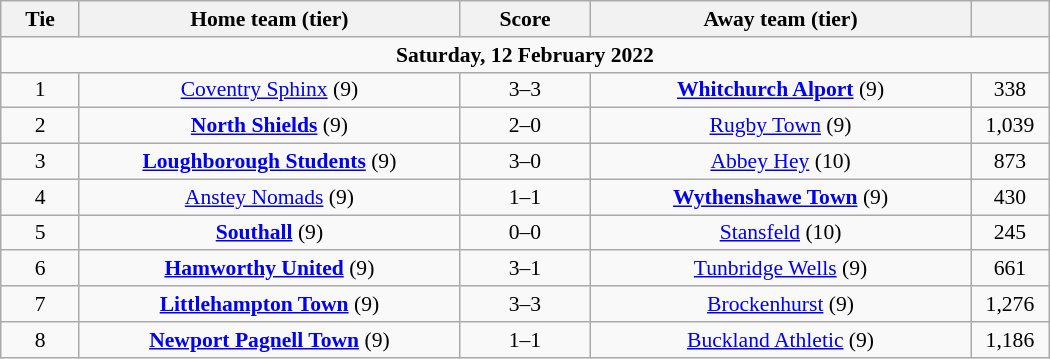<table class="wikitable" style="width:700px;text-align:center;font-size:90%">
<tr>
<th scope="col" style="width: 7.50%">Tie</th>
<th scope="col" style="width:36.25%">Home team (tier)</th>
<th scope="col" style="width:12.50%">Score</th>
<th scope="col" style="width:36.25%">Away team (tier)</th>
<th scope="col" style="width: 7.50%"></th>
</tr>
<tr>
<td colspan="5"><strong>Saturday, 12 February 2022</strong></td>
</tr>
<tr>
<td>1</td>
<td><a href='#'>Coventry Sphinx</a> (9)</td>
<td>3–3 </td>
<td><strong><a href='#'>Whitchurch Alport</a></strong> (9)</td>
<td>338</td>
</tr>
<tr>
<td>2</td>
<td><strong><a href='#'>North Shields</a></strong> (9)</td>
<td>2–0</td>
<td><a href='#'>Rugby Town</a> (9)</td>
<td>1,039</td>
</tr>
<tr>
<td>3</td>
<td><strong><a href='#'>Loughborough Students</a></strong> (9)</td>
<td>3–0</td>
<td><a href='#'>Abbey Hey</a> (10)</td>
<td>873</td>
</tr>
<tr>
<td>4</td>
<td><a href='#'>Anstey Nomads</a> (9)</td>
<td>1–1 </td>
<td><strong><a href='#'>Wythenshawe Town</a></strong> (9)</td>
<td>430</td>
</tr>
<tr>
<td>5</td>
<td><strong><a href='#'>Southall</a></strong> (9)</td>
<td>0–0 </td>
<td><a href='#'>Stansfeld</a> (10)</td>
<td>245</td>
</tr>
<tr>
<td>6</td>
<td><strong><a href='#'>Hamworthy United</a></strong> (9)</td>
<td>3–1</td>
<td><a href='#'>Tunbridge Wells</a> (9)</td>
<td>661</td>
</tr>
<tr>
<td>7</td>
<td><strong><a href='#'>Littlehampton Town</a></strong> (9)</td>
<td>3–3 </td>
<td><a href='#'>Brockenhurst</a> (9)</td>
<td>1,276</td>
</tr>
<tr>
<td>8</td>
<td><strong><a href='#'>Newport Pagnell Town</a></strong> (9)</td>
<td>1–1 </td>
<td><a href='#'>Buckland Athletic</a> (9)</td>
<td>1,186</td>
</tr>
</table>
